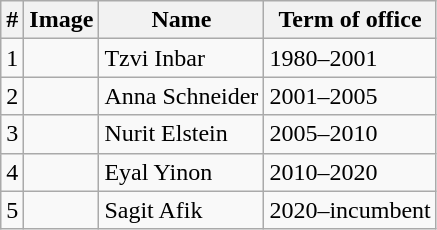<table class="wikitable" border="1">
<tr>
<th>#</th>
<th>Image</th>
<th>Name</th>
<th>Term of office</th>
</tr>
<tr>
<td>1</td>
<td></td>
<td>Tzvi Inbar</td>
<td>1980–2001</td>
</tr>
<tr>
<td>2</td>
<td></td>
<td>Anna Schneider</td>
<td>2001–2005</td>
</tr>
<tr>
<td>3</td>
<td></td>
<td>Nurit Elstein</td>
<td>2005–2010</td>
</tr>
<tr>
<td>4</td>
<td></td>
<td>Eyal Yinon</td>
<td>2010–2020</td>
</tr>
<tr>
<td>5</td>
<td></td>
<td>Sagit Afik</td>
<td>2020–incumbent</td>
</tr>
</table>
